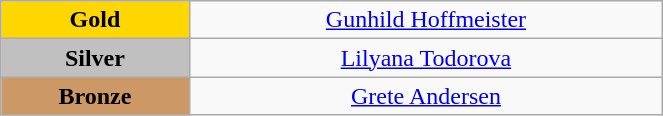<table class="wikitable" style="text-align:center; " width="35%">
<tr>
<td bgcolor="gold"><strong>Gold</strong></td>
<td><a href='#'>Gunhild Hoffmeister</a><br>  <small><em></em></small></td>
</tr>
<tr>
<td bgcolor="silver"><strong>Silver</strong></td>
<td><a href='#'>Lilyana Todorova</a><br>  <small><em></em></small></td>
</tr>
<tr>
<td bgcolor="CC9966"><strong>Bronze</strong></td>
<td><a href='#'>Grete Andersen</a><br>  <small><em></em></small></td>
</tr>
</table>
